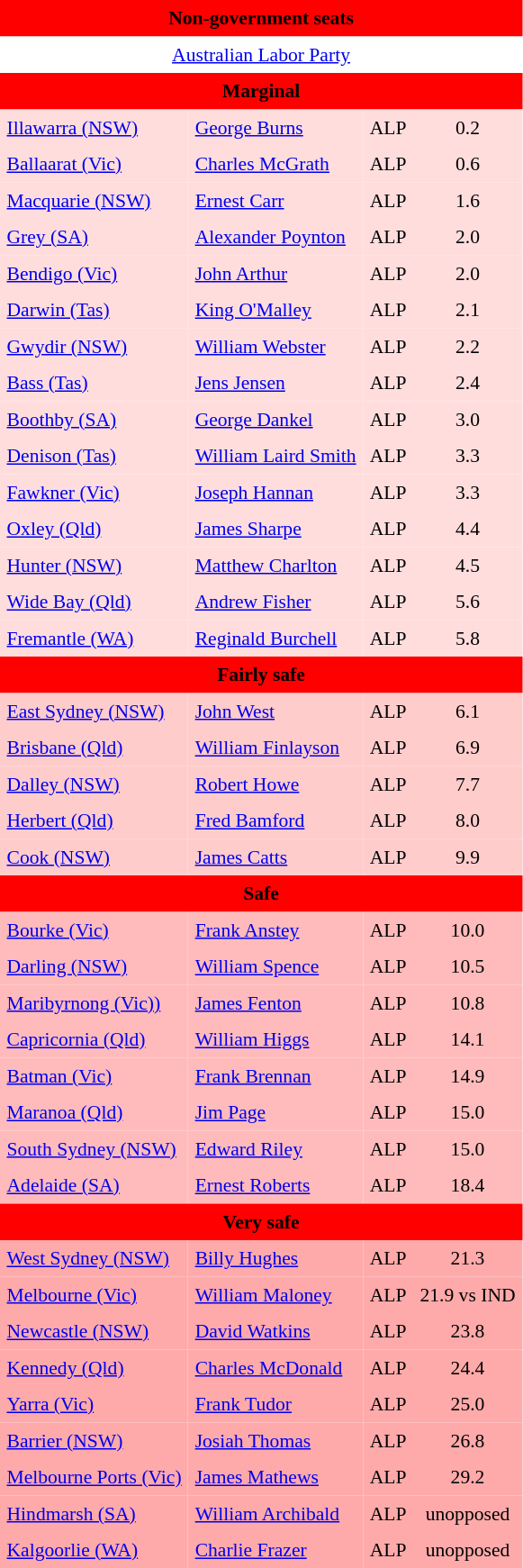<table class="toccolours" align="left" cellpadding="5" cellspacing="0" style="margin-right: .5em; margin-top: .4em;font-size: 90%;">
<tr>
<td COLSPAN=4 align="center" bgcolor="red"><span><strong>Non-government seats</strong></span></td>
</tr>
<tr>
<td style="background-color:white" colspan=4 align="center"><a href='#'>Australian Labor Party</a></td>
</tr>
<tr>
<td COLSPAN=4 align="center" bgcolor="red"><span><strong>Marginal</strong></span></td>
</tr>
<tr>
<td align="left" bgcolor="FFDDDD"><a href='#'>Illawarra (NSW)</a></td>
<td align="left" bgcolor="FFDDDD"><a href='#'>George Burns</a></td>
<td align="left" bgcolor="FFDDDD">ALP</td>
<td align="center" bgcolor="FFDDDD">0.2</td>
</tr>
<tr>
<td align="left" bgcolor="FFDDDD"><a href='#'>Ballaarat (Vic)</a></td>
<td align="left" bgcolor="FFDDDD"><a href='#'>Charles McGrath</a></td>
<td align="left" bgcolor="FFDDDD">ALP</td>
<td align="center" bgcolor="FFDDDD">0.6</td>
</tr>
<tr>
<td align="left" bgcolor="FFDDDD"><a href='#'>Macquarie (NSW)</a></td>
<td align="left" bgcolor="FFDDDD"><a href='#'>Ernest Carr</a></td>
<td align="left" bgcolor="FFDDDD">ALP</td>
<td align="center" bgcolor="FFDDDD">1.6</td>
</tr>
<tr>
<td align="left" bgcolor="FFDDDD"><a href='#'>Grey (SA)</a></td>
<td align="left" bgcolor="FFDDDD"><a href='#'>Alexander Poynton</a></td>
<td align="left" bgcolor="FFDDDD">ALP</td>
<td align="center" bgcolor="FFDDDD">2.0</td>
</tr>
<tr>
<td align="left" bgcolor="FFDDDD"><a href='#'>Bendigo (Vic)</a></td>
<td align="left" bgcolor="FFDDDD"><a href='#'>John Arthur</a></td>
<td align="left" bgcolor="FFDDDD">ALP</td>
<td align="center" bgcolor="FFDDDD">2.0</td>
</tr>
<tr>
<td align="left" bgcolor="FFDDDD"><a href='#'>Darwin (Tas)</a></td>
<td align="left" bgcolor="FFDDDD"><a href='#'>King O'Malley</a></td>
<td align="left" bgcolor="FFDDDD">ALP</td>
<td align="center" bgcolor="FFDDDD">2.1</td>
</tr>
<tr>
<td align="left" bgcolor="FFDDDD"><a href='#'>Gwydir (NSW)</a></td>
<td align="left" bgcolor="FFDDDD"><a href='#'>William Webster</a></td>
<td align="left" bgcolor="FFDDDD">ALP</td>
<td align="center" bgcolor="FFDDDD">2.2</td>
</tr>
<tr>
<td align="left" bgcolor="FFDDDD"><a href='#'>Bass (Tas)</a></td>
<td align="left" bgcolor="FFDDDD"><a href='#'>Jens Jensen</a></td>
<td align="left" bgcolor="FFDDDD">ALP</td>
<td align="center" bgcolor="FFDDDD">2.4</td>
</tr>
<tr>
<td align="left" bgcolor="FFDDDD"><a href='#'>Boothby (SA)</a></td>
<td align="left" bgcolor="FFDDDD"><a href='#'>George Dankel</a></td>
<td align="left" bgcolor="FFDDDD">ALP</td>
<td align="center" bgcolor="FFDDDD">3.0</td>
</tr>
<tr>
<td align="left" bgcolor="FFDDDD"><a href='#'>Denison (Tas)</a></td>
<td align="left" bgcolor="FFDDDD"><a href='#'>William Laird Smith</a></td>
<td align="left" bgcolor="FFDDDD">ALP</td>
<td align="center" bgcolor="FFDDDD">3.3</td>
</tr>
<tr>
<td align="left" bgcolor="FFDDDD"><a href='#'>Fawkner (Vic)</a></td>
<td align="left" bgcolor="FFDDDD"><a href='#'>Joseph Hannan</a></td>
<td align="left" bgcolor="FFDDDD">ALP</td>
<td align="center" bgcolor="FFDDDD">3.3</td>
</tr>
<tr>
<td align="left" bgcolor="FFDDDD"><a href='#'>Oxley (Qld)</a></td>
<td align="left" bgcolor="FFDDDD"><a href='#'>James Sharpe</a></td>
<td align="left" bgcolor="FFDDDD">ALP</td>
<td align="center" bgcolor="FFDDDD">4.4</td>
</tr>
<tr>
<td align="left" bgcolor="FFDDDD"><a href='#'>Hunter (NSW)</a></td>
<td align="left" bgcolor="FFDDDD"><a href='#'>Matthew Charlton</a></td>
<td align="left" bgcolor="FFDDDD">ALP</td>
<td align="center" bgcolor="FFDDDD">4.5</td>
</tr>
<tr>
<td align="left" bgcolor="FFDDDD"><a href='#'>Wide Bay (Qld)</a></td>
<td align="left" bgcolor="FFDDDD"><a href='#'>Andrew Fisher</a></td>
<td align="left" bgcolor="FFDDDD">ALP</td>
<td align="center" bgcolor="FFDDDD">5.6</td>
</tr>
<tr>
<td align="left" bgcolor="FFDDDD"><a href='#'>Fremantle (WA)</a></td>
<td align="left" bgcolor="FFDDDD"><a href='#'>Reginald Burchell</a></td>
<td align="left" bgcolor="FFDDDD">ALP</td>
<td align="center" bgcolor="FFDDDD">5.8</td>
</tr>
<tr>
<td COLSPAN=4 align="center" bgcolor="red"><span><strong>Fairly safe</strong></span></td>
</tr>
<tr>
<td align="left" bgcolor="FFCCCC"><a href='#'>East Sydney (NSW)</a></td>
<td align="left" bgcolor="FFCCCC"><a href='#'>John West</a></td>
<td align="left" bgcolor="FFCCCC">ALP</td>
<td align="center" bgcolor="FFCCCC">6.1</td>
</tr>
<tr>
<td align="left" bgcolor="FFCCCC"><a href='#'>Brisbane (Qld)</a></td>
<td align="left" bgcolor="FFCCCC"><a href='#'>William Finlayson</a></td>
<td align="left" bgcolor="FFCCCC">ALP</td>
<td align="center" bgcolor="FFCCCC">6.9</td>
</tr>
<tr>
<td align="left" bgcolor="FFCCCC"><a href='#'>Dalley (NSW)</a></td>
<td align="left" bgcolor="FFCCCC"><a href='#'>Robert Howe</a></td>
<td align="left" bgcolor="FFCCCC">ALP</td>
<td align="center" bgcolor="FFCCCC">7.7</td>
</tr>
<tr>
<td align="left" bgcolor="FFCCCC"><a href='#'>Herbert (Qld)</a></td>
<td align="left" bgcolor="FFCCCC"><a href='#'>Fred Bamford</a></td>
<td align="left" bgcolor="FFCCCC">ALP</td>
<td align="center" bgcolor="FFCCCC">8.0</td>
</tr>
<tr>
<td align="left" bgcolor="FFCCCC"><a href='#'>Cook (NSW)</a></td>
<td align="left" bgcolor="FFCCCC"><a href='#'>James Catts</a></td>
<td align="left" bgcolor="FFCCCC">ALP</td>
<td align="center" bgcolor="FFCCCC">9.9</td>
</tr>
<tr>
<td COLSPAN=4 align="center" bgcolor="red"><span><strong>Safe</strong></span></td>
</tr>
<tr>
<td align="left" bgcolor="FFBBBB"><a href='#'>Bourke (Vic)</a></td>
<td align="left" bgcolor="FFBBBB"><a href='#'>Frank Anstey</a></td>
<td align="left" bgcolor="FFBBBB">ALP</td>
<td align="center" bgcolor="FFBBBB">10.0</td>
</tr>
<tr>
<td align="left" bgcolor="FFBBBB"><a href='#'>Darling (NSW)</a></td>
<td align="left" bgcolor="FFBBBB"><a href='#'>William Spence</a></td>
<td align="left" bgcolor="FFBBBB">ALP</td>
<td align="center" bgcolor="FFBBBB">10.5</td>
</tr>
<tr>
<td align="left" bgcolor="FFBBBB"><a href='#'>Maribyrnong (Vic))</a></td>
<td align="left" bgcolor="FFBBBB"><a href='#'>James Fenton</a></td>
<td align="left" bgcolor="FFBBBB">ALP</td>
<td align="center" bgcolor="FFBBBB">10.8</td>
</tr>
<tr>
<td align="left" bgcolor="FFBBBB"><a href='#'>Capricornia (Qld)</a></td>
<td align="left" bgcolor="FFBBBB"><a href='#'>William Higgs</a></td>
<td align="left" bgcolor="FFBBBB">ALP</td>
<td align="center" bgcolor="FFBBBB">14.1</td>
</tr>
<tr>
<td align="left" bgcolor="FFBBBB"><a href='#'>Batman (Vic)</a></td>
<td align="left" bgcolor="FFBBBB"><a href='#'>Frank Brennan</a></td>
<td align="left" bgcolor="FFBBBB">ALP</td>
<td align="center" bgcolor="FFBBBB">14.9</td>
</tr>
<tr>
<td align="left" bgcolor="FFBBBB"><a href='#'>Maranoa (Qld)</a></td>
<td align="left" bgcolor="FFBBBB"><a href='#'>Jim Page</a></td>
<td align="left" bgcolor="FFBBBB">ALP</td>
<td align="center" bgcolor="FFBBBB">15.0</td>
</tr>
<tr>
<td align="left" bgcolor="FFBBBB"><a href='#'>South Sydney (NSW)</a></td>
<td align="left" bgcolor="FFBBBB"><a href='#'>Edward Riley</a></td>
<td align="left" bgcolor="FFBBBB">ALP</td>
<td align="center" bgcolor="FFBBBB">15.0</td>
</tr>
<tr>
<td align="left" bgcolor="FFBBBB"><a href='#'>Adelaide (SA)</a></td>
<td align="left" bgcolor="FFBBBB"><a href='#'>Ernest Roberts</a></td>
<td align="left" bgcolor="FFBBBB">ALP</td>
<td align="center" bgcolor="FFBBBB">18.4</td>
</tr>
<tr>
<td COLSPAN=4 align="center" bgcolor="red"><span><strong>Very safe</strong></span></td>
</tr>
<tr>
<td align="left" bgcolor="FFAAAA"><a href='#'>West Sydney (NSW)</a></td>
<td align="left" bgcolor="FFAAAA"><a href='#'>Billy Hughes</a></td>
<td align="left" bgcolor="FFAAAA">ALP</td>
<td align="center" bgcolor="FFAAAA">21.3</td>
</tr>
<tr>
<td align="left" bgcolor="FFAAAA"><a href='#'>Melbourne (Vic)</a></td>
<td align="left" bgcolor="FFAAAA"><a href='#'>William Maloney</a></td>
<td align="left" bgcolor="FFAAAA">ALP</td>
<td align="center" bgcolor="FFAAAA">21.9 vs IND</td>
</tr>
<tr>
<td align="left" bgcolor="FFAAAA"><a href='#'>Newcastle (NSW)</a></td>
<td align="left" bgcolor="FFAAAA"><a href='#'>David Watkins</a></td>
<td align="left" bgcolor="FFAAAA">ALP</td>
<td align="center" bgcolor="FFAAAA">23.8</td>
</tr>
<tr>
<td align="left" bgcolor="FFAAAA"><a href='#'>Kennedy (Qld)</a></td>
<td align="left" bgcolor="FFAAAA"><a href='#'>Charles McDonald</a></td>
<td align="left" bgcolor="FFAAAA">ALP</td>
<td align="center" bgcolor="FFAAAA">24.4</td>
</tr>
<tr>
<td align="left" bgcolor="FFAAAA"><a href='#'>Yarra (Vic)</a></td>
<td align="left" bgcolor="FFAAAA"><a href='#'>Frank Tudor</a></td>
<td align="left" bgcolor="FFAAAA">ALP</td>
<td align="center" bgcolor="FFAAAA">25.0</td>
</tr>
<tr>
<td align="left" bgcolor="FFAAAA"><a href='#'>Barrier (NSW)</a></td>
<td align="left" bgcolor="FFAAAA"><a href='#'>Josiah Thomas</a></td>
<td align="left" bgcolor="FFAAAA">ALP</td>
<td align="center" bgcolor="FFAAAA">26.8</td>
</tr>
<tr>
<td align="left" bgcolor="FFAAAA"><a href='#'>Melbourne Ports (Vic)</a></td>
<td align="left" bgcolor="FFAAAA"><a href='#'>James Mathews</a></td>
<td align="left" bgcolor="FFAAAA">ALP</td>
<td align="center" bgcolor="FFAAAA">29.2</td>
</tr>
<tr>
<td align="left" bgcolor="FFAAAA"><a href='#'>Hindmarsh (SA)</a></td>
<td align="left" bgcolor="FFAAAA"><a href='#'>William Archibald</a></td>
<td align="left" bgcolor="FFAAAA">ALP</td>
<td align="center" bgcolor="FFAAAA">unopposed</td>
</tr>
<tr>
<td align="left" bgcolor="FFAAAA"><a href='#'>Kalgoorlie (WA)</a></td>
<td align="left" bgcolor="FFAAAA"><a href='#'>Charlie Frazer</a></td>
<td align="left" bgcolor="FFAAAA">ALP</td>
<td align="center" bgcolor="FFAAAA">unopposed</td>
</tr>
</table>
